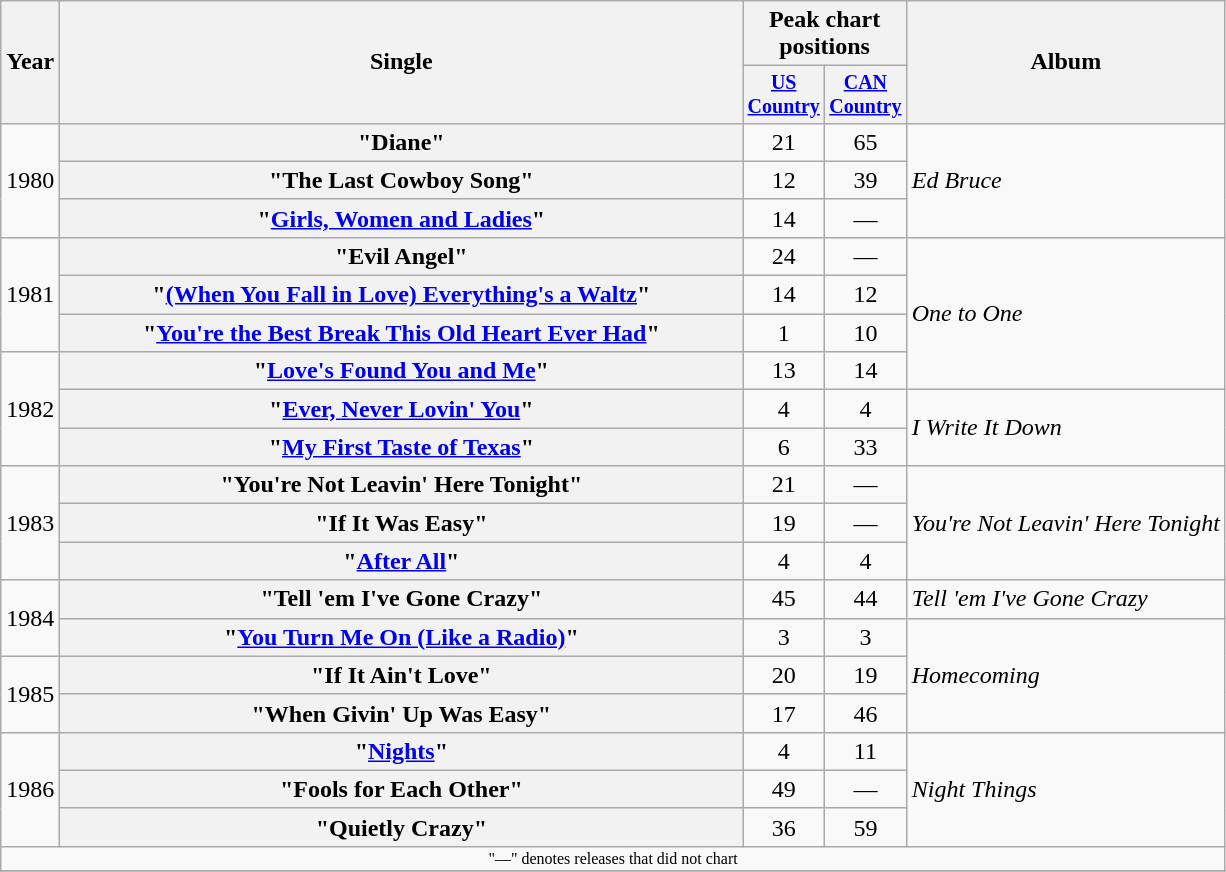<table class="wikitable plainrowheaders" style="text-align:center;">
<tr>
<th rowspan="2">Year</th>
<th rowspan="2" style="width:28em;">Single</th>
<th colspan="2">Peak chart<br>positions</th>
<th rowspan="2">Album</th>
</tr>
<tr style="font-size:smaller;">
<th width="45"><a href='#'>US Country</a></th>
<th width="45"><a href='#'>CAN Country</a></th>
</tr>
<tr>
<td rowspan="3">1980</td>
<th scope="row">"Diane"</th>
<td>21</td>
<td>65</td>
<td align="left" rowspan="3"><em>Ed Bruce</em> </td>
</tr>
<tr>
<th scope="row">"The Last Cowboy Song" </th>
<td>12</td>
<td>39</td>
</tr>
<tr>
<th scope="row">"<a href='#'>Girls, Women and Ladies</a>"</th>
<td>14</td>
<td>—</td>
</tr>
<tr>
<td rowspan="3">1981</td>
<th scope="row">"Evil Angel"</th>
<td>24</td>
<td>—</td>
<td align="left" rowspan="4"><em>One to One</em></td>
</tr>
<tr>
<th scope="row">"<a href='#'>(When You Fall in Love) Everything's a Waltz</a>"</th>
<td>14</td>
<td>12</td>
</tr>
<tr>
<th scope="row">"<a href='#'>You're the Best Break This Old Heart Ever Had</a>"</th>
<td>1</td>
<td>10</td>
</tr>
<tr>
<td rowspan="3">1982</td>
<th scope="row">"<a href='#'>Love's Found You and Me</a>"</th>
<td>13</td>
<td>14</td>
</tr>
<tr>
<th scope="row">"<a href='#'>Ever, Never Lovin' You</a>"</th>
<td>4</td>
<td>4</td>
<td align="left" rowspan="2"><em>I Write It Down</em></td>
</tr>
<tr>
<th scope="row">"<a href='#'>My First Taste of Texas</a>"</th>
<td>6</td>
<td>33</td>
</tr>
<tr>
<td rowspan="3">1983</td>
<th scope="row">"You're Not Leavin' Here Tonight"</th>
<td>21</td>
<td>—</td>
<td align="left" rowspan="3"><em>You're Not Leavin' Here Tonight</em></td>
</tr>
<tr>
<th scope="row">"If It Was Easy"</th>
<td>19</td>
<td>—</td>
</tr>
<tr>
<th scope="row">"<a href='#'>After All</a>"</th>
<td>4</td>
<td>4</td>
</tr>
<tr>
<td rowspan="2">1984</td>
<th scope="row">"Tell 'em I've Gone Crazy"</th>
<td>45</td>
<td>44</td>
<td align="left"><em>Tell 'em I've Gone Crazy</em></td>
</tr>
<tr>
<th scope="row">"<a href='#'>You Turn Me On (Like a Radio)</a>"</th>
<td>3</td>
<td>3</td>
<td align="left" rowspan="3"><em>Homecoming</em></td>
</tr>
<tr>
<td rowspan="2">1985</td>
<th scope="row">"If It Ain't Love"</th>
<td>20</td>
<td>19</td>
</tr>
<tr>
<th scope="row">"When Givin' Up Was Easy"</th>
<td>17</td>
<td>46</td>
</tr>
<tr>
<td rowspan="3">1986</td>
<th scope="row">"<a href='#'>Nights</a>"</th>
<td>4</td>
<td>11</td>
<td align="left" rowspan="3"><em>Night Things</em></td>
</tr>
<tr>
<th scope="row">"Fools for Each Other" </th>
<td>49</td>
<td>—</td>
</tr>
<tr>
<th scope="row">"Quietly Crazy"</th>
<td>36</td>
<td>59</td>
</tr>
<tr>
<td colspan="5" style="font-size: 8pt">"—" denotes releases that did not chart</td>
</tr>
<tr>
</tr>
</table>
